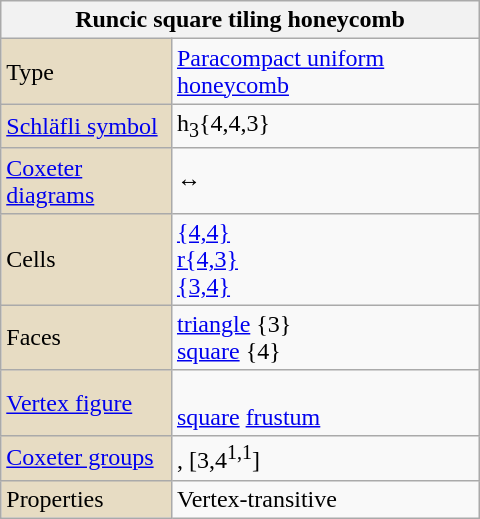<table class="wikitable" align="right" style="margin-left:10px" width="320">
<tr>
<th bgcolor=#e7dcc3 colspan=2>Runcic square tiling honeycomb</th>
</tr>
<tr>
<td bgcolor=#e7dcc3>Type</td>
<td><a href='#'>Paracompact uniform honeycomb</a></td>
</tr>
<tr>
<td bgcolor=#e7dcc3><a href='#'>Schläfli symbol</a></td>
<td>h<sub>3</sub>{4,4,3}</td>
</tr>
<tr>
<td bgcolor=#e7dcc3><a href='#'>Coxeter diagrams</a></td>
<td> ↔ </td>
</tr>
<tr>
<td bgcolor=#e7dcc3>Cells</td>
<td><a href='#'>{4,4}</a> <br><a href='#'>r{4,3}</a> <br><a href='#'>{3,4}</a> </td>
</tr>
<tr>
<td bgcolor=#e7dcc3>Faces</td>
<td><a href='#'>triangle</a> {3}<br><a href='#'>square</a> {4}</td>
</tr>
<tr>
<td bgcolor=#e7dcc3><a href='#'>Vertex figure</a></td>
<td><br><a href='#'>square</a> <a href='#'>frustum</a></td>
</tr>
<tr>
<td bgcolor=#e7dcc3><a href='#'>Coxeter groups</a></td>
<td>, [3,4<sup>1,1</sup>]</td>
</tr>
<tr>
<td bgcolor=#e7dcc3>Properties</td>
<td>Vertex-transitive</td>
</tr>
</table>
